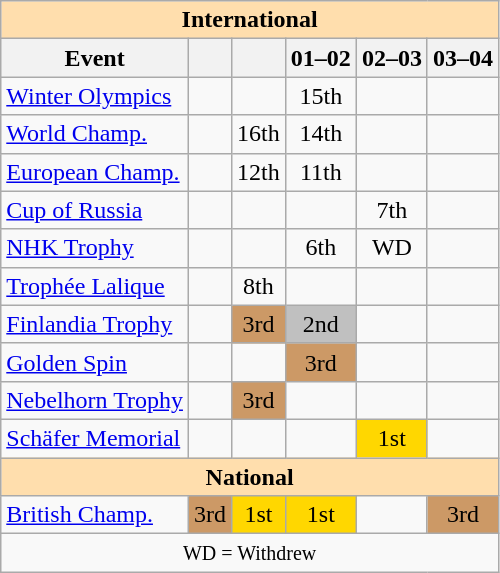<table class="wikitable" style="text-align:center">
<tr>
<th colspan="6" style="background-color: #ffdead; " align="center">International</th>
</tr>
<tr>
<th>Event</th>
<th></th>
<th></th>
<th>01–02</th>
<th>02–03</th>
<th>03–04</th>
</tr>
<tr>
<td align=left><a href='#'>Winter Olympics</a></td>
<td></td>
<td></td>
<td>15th</td>
<td></td>
<td></td>
</tr>
<tr>
<td align=left><a href='#'>World Champ.</a></td>
<td></td>
<td>16th</td>
<td>14th</td>
<td></td>
<td></td>
</tr>
<tr>
<td align=left><a href='#'>European Champ.</a></td>
<td></td>
<td>12th</td>
<td>11th</td>
<td></td>
<td></td>
</tr>
<tr>
<td align=left> <a href='#'>Cup of Russia</a></td>
<td></td>
<td></td>
<td></td>
<td>7th</td>
<td></td>
</tr>
<tr>
<td align=left> <a href='#'>NHK Trophy</a></td>
<td></td>
<td></td>
<td>6th</td>
<td>WD</td>
<td></td>
</tr>
<tr>
<td align=left> <a href='#'>Trophée Lalique</a></td>
<td></td>
<td>8th</td>
<td></td>
<td></td>
<td></td>
</tr>
<tr>
<td align=left><a href='#'>Finlandia Trophy</a></td>
<td></td>
<td bgcolor="#cc9966">3rd</td>
<td bgcolor=silver>2nd</td>
<td></td>
<td></td>
</tr>
<tr>
<td align=left><a href='#'>Golden Spin</a></td>
<td></td>
<td></td>
<td bgcolor="#cc9966">3rd</td>
<td></td>
<td></td>
</tr>
<tr>
<td align=left><a href='#'>Nebelhorn Trophy</a></td>
<td></td>
<td bgcolor="#cc9966">3rd</td>
<td></td>
<td></td>
<td></td>
</tr>
<tr>
<td align=left><a href='#'>Schäfer Memorial</a></td>
<td></td>
<td></td>
<td></td>
<td bgcolor=gold>1st</td>
<td></td>
</tr>
<tr>
<th colspan="6" style="background-color: #ffdead; " align="center">National</th>
</tr>
<tr>
<td align=left><a href='#'>British Champ.</a></td>
<td bgcolor="#cc9966">3rd</td>
<td bgcolor="gold">1st</td>
<td bgcolor=gold>1st</td>
<td></td>
<td bgcolor="#cc9966">3rd</td>
</tr>
<tr>
<td colspan="6" align="center"><small> WD = Withdrew </small></td>
</tr>
</table>
